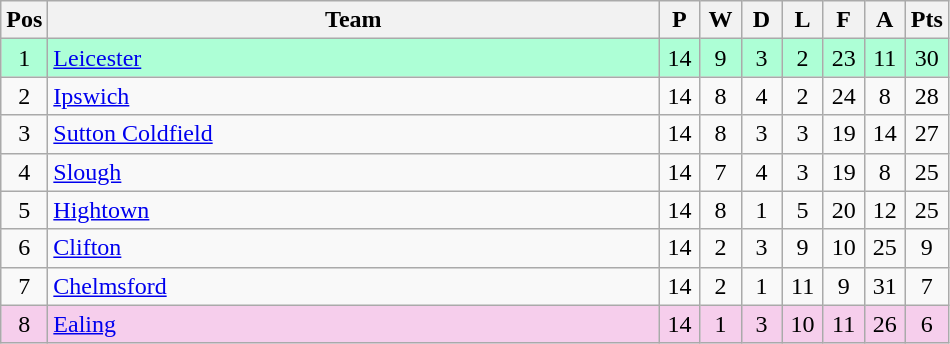<table class="wikitable" style="font-size: 100%">
<tr>
<th width=20>Pos</th>
<th width=400>Team</th>
<th width=20>P</th>
<th width=20>W</th>
<th width=20>D</th>
<th width=20>L</th>
<th width=20>F</th>
<th width=20>A</th>
<th width=20>Pts</th>
</tr>
<tr align=center style="background: #ADFFD6;">
<td>1</td>
<td align="left"><a href='#'>Leicester</a></td>
<td>14</td>
<td>9</td>
<td>3</td>
<td>2</td>
<td>23</td>
<td>11</td>
<td>30</td>
</tr>
<tr align=center>
<td>2</td>
<td align="left"><a href='#'>Ipswich</a></td>
<td>14</td>
<td>8</td>
<td>4</td>
<td>2</td>
<td>24</td>
<td>8</td>
<td>28</td>
</tr>
<tr align=center>
<td>3</td>
<td align="left"><a href='#'>Sutton Coldfield</a></td>
<td>14</td>
<td>8</td>
<td>3</td>
<td>3</td>
<td>19</td>
<td>14</td>
<td>27</td>
</tr>
<tr align=center>
<td>4</td>
<td align="left"><a href='#'>Slough</a></td>
<td>14</td>
<td>7</td>
<td>4</td>
<td>3</td>
<td>19</td>
<td>8</td>
<td>25</td>
</tr>
<tr align=center>
<td>5</td>
<td align="left"><a href='#'>Hightown</a></td>
<td>14</td>
<td>8</td>
<td>1</td>
<td>5</td>
<td>20</td>
<td>12</td>
<td>25</td>
</tr>
<tr align=center>
<td>6</td>
<td align="left"><a href='#'>Clifton</a></td>
<td>14</td>
<td>2</td>
<td>3</td>
<td>9</td>
<td>10</td>
<td>25</td>
<td>9</td>
</tr>
<tr align=center>
<td>7</td>
<td align="left"><a href='#'>Chelmsford</a></td>
<td>14</td>
<td>2</td>
<td>1</td>
<td>11</td>
<td>9</td>
<td>31</td>
<td>7</td>
</tr>
<tr align=center style="background: #F6CEEC;">
<td>8</td>
<td align="left"><a href='#'>Ealing</a></td>
<td>14</td>
<td>1</td>
<td>3</td>
<td>10</td>
<td>11</td>
<td>26</td>
<td>6</td>
</tr>
</table>
